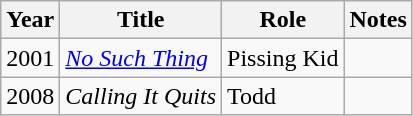<table class="wikitable sortable">
<tr>
<th>Year</th>
<th>Title</th>
<th>Role</th>
<th>Notes</th>
</tr>
<tr>
<td>2001</td>
<td><a href='#'><em>No Such Thing</em></a></td>
<td>Pissing Kid</td>
<td></td>
</tr>
<tr>
<td>2008</td>
<td><em>Calling It Quits</em></td>
<td>Todd</td>
<td></td>
</tr>
</table>
